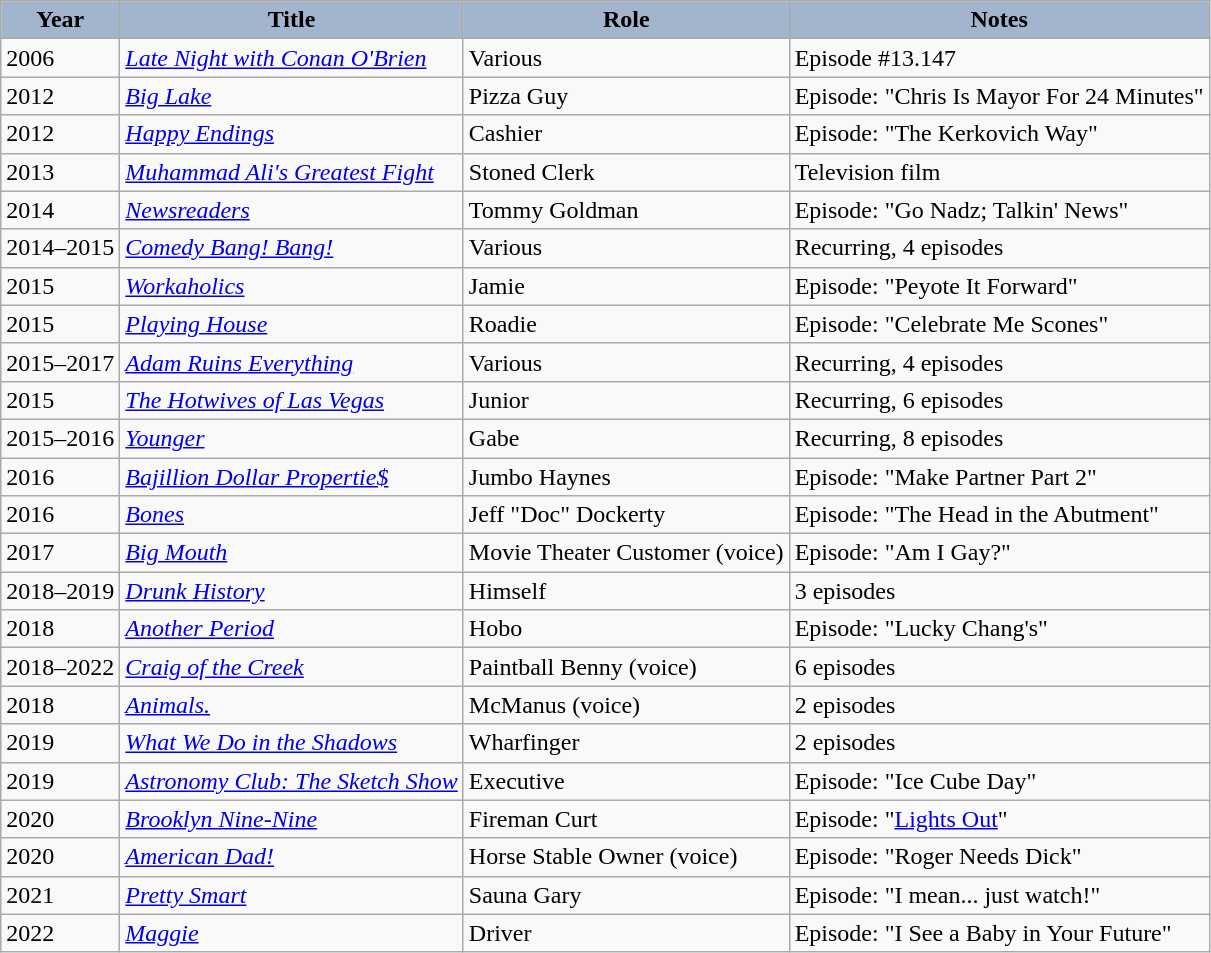<table class="wikitable">
<tr>
<th style="background-color: #A2B5CD;">Year</th>
<th style="background-color: #A2B5CD;">Title</th>
<th style="background-color: #A2B5CD;">Role</th>
<th style="background-color: #A2B5CD;">Notes</th>
</tr>
<tr>
<td>2006</td>
<td><em><a href='#'>Late Night with Conan O'Brien</a></em></td>
<td>Various</td>
<td>Episode #13.147</td>
</tr>
<tr>
<td>2012</td>
<td><em><a href='#'>Big Lake</a></em></td>
<td>Pizza Guy</td>
<td>Episode: "Chris Is Mayor For 24 Minutes"</td>
</tr>
<tr>
<td>2012</td>
<td><em><a href='#'>Happy Endings</a></em></td>
<td>Cashier</td>
<td>Episode: "The Kerkovich Way"</td>
</tr>
<tr>
<td>2013</td>
<td><em><a href='#'>Muhammad Ali's Greatest Fight</a></em></td>
<td>Stoned Clerk</td>
<td>Television film</td>
</tr>
<tr>
<td>2014</td>
<td><em><a href='#'>Newsreaders</a></em></td>
<td>Tommy Goldman</td>
<td>Episode: "Go Nadz; Talkin' News"</td>
</tr>
<tr>
<td>2014–2015</td>
<td><em><a href='#'>Comedy Bang! Bang!</a></em></td>
<td>Various</td>
<td>Recurring, 4 episodes</td>
</tr>
<tr>
<td>2015</td>
<td><em><a href='#'>Workaholics</a></em></td>
<td>Jamie</td>
<td>Episode: "Peyote It Forward"</td>
</tr>
<tr>
<td>2015</td>
<td><em><a href='#'>Playing House</a></em></td>
<td>Roadie</td>
<td>Episode: "Celebrate Me Scones"</td>
</tr>
<tr>
<td>2015–2017</td>
<td><em><a href='#'>Adam Ruins Everything</a></em></td>
<td>Various</td>
<td>Recurring, 4 episodes</td>
</tr>
<tr>
<td>2015</td>
<td><em><a href='#'>The Hotwives of Las Vegas</a></em></td>
<td>Junior</td>
<td>Recurring, 6 episodes</td>
</tr>
<tr>
<td>2015–2016</td>
<td><em><a href='#'>Younger</a></em></td>
<td>Gabe</td>
<td>Recurring, 8 episodes</td>
</tr>
<tr>
<td>2016</td>
<td><em><a href='#'>Bajillion Dollar Propertie$</a></em></td>
<td>Jumbo Haynes</td>
<td>Episode: "Make Partner Part 2"</td>
</tr>
<tr>
<td>2016</td>
<td><em><a href='#'>Bones</a></em></td>
<td>Jeff "Doc" Dockerty</td>
<td>Episode: "The Head in the Abutment"</td>
</tr>
<tr>
<td>2017</td>
<td><em><a href='#'>Big Mouth</a></em></td>
<td>Movie Theater Customer (voice)</td>
<td>Episode: "Am I Gay?"</td>
</tr>
<tr>
<td>2018–2019</td>
<td><em><a href='#'>Drunk History</a></em></td>
<td>Himself</td>
<td>3 episodes</td>
</tr>
<tr>
<td>2018</td>
<td><em><a href='#'>Another Period</a></em></td>
<td>Hobo</td>
<td>Episode: "Lucky Chang's"</td>
</tr>
<tr>
<td>2018–2022</td>
<td><em><a href='#'>Craig of the Creek</a></em></td>
<td>Paintball Benny (voice)</td>
<td>6 episodes</td>
</tr>
<tr>
<td>2018</td>
<td><em><a href='#'>Animals.</a></em></td>
<td>McManus (voice)</td>
<td>2 episodes</td>
</tr>
<tr>
<td>2019</td>
<td><em><a href='#'>What We Do in the Shadows</a></em></td>
<td>Wharfinger</td>
<td>2 episodes</td>
</tr>
<tr>
<td>2019</td>
<td><em><a href='#'>Astronomy Club: The Sketch Show</a></em></td>
<td>Executive</td>
<td>Episode: "Ice Cube Day"</td>
</tr>
<tr>
<td>2020</td>
<td><em><a href='#'>Brooklyn Nine-Nine</a></em></td>
<td>Fireman Curt</td>
<td>Episode: "<a href='#'>Lights Out</a>"</td>
</tr>
<tr>
<td>2020</td>
<td><em><a href='#'>American Dad!</a></em></td>
<td>Horse Stable Owner (voice)</td>
<td>Episode: "Roger Needs Dick"</td>
</tr>
<tr>
<td>2021</td>
<td><em><a href='#'>Pretty Smart</a></em></td>
<td>Sauna Gary</td>
<td>Episode: "I mean... just watch!"</td>
</tr>
<tr>
<td>2022</td>
<td><em><a href='#'>Maggie</a></em></td>
<td>Driver</td>
<td>Episode: "I See a Baby in Your Future"</td>
</tr>
</table>
